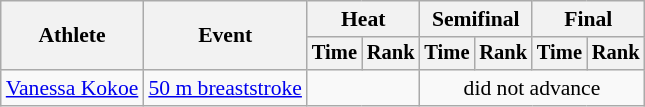<table class=wikitable style="font-size:90%">
<tr>
<th rowspan="2">Athlete</th>
<th rowspan="2">Event</th>
<th colspan="2">Heat</th>
<th colspan="2">Semifinal</th>
<th colspan="2">Final</th>
</tr>
<tr style="font-size:95%">
<th>Time</th>
<th>Rank</th>
<th>Time</th>
<th>Rank</th>
<th>Time</th>
<th>Rank</th>
</tr>
<tr align=center>
<td align=left><a href='#'>Vanessa Kokoe</a></td>
<td align=left><a href='#'>50 m breaststroke</a></td>
<td colspan=2></td>
<td colspan=4>did not advance</td>
</tr>
</table>
